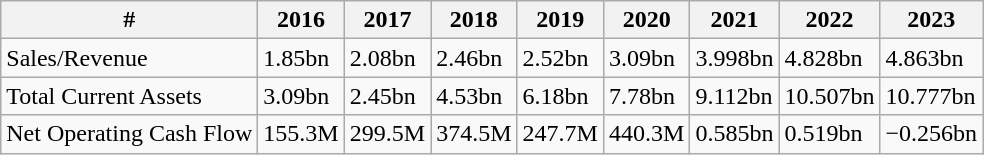<table class="wikitable">
<tr>
<th>#</th>
<th>2016</th>
<th>2017</th>
<th>2018</th>
<th>2019</th>
<th>2020</th>
<th>2021</th>
<th>2022</th>
<th>2023</th>
</tr>
<tr>
<td>Sales/Revenue</td>
<td>1.85bn</td>
<td>2.08bn</td>
<td>2.46bn</td>
<td>2.52bn</td>
<td>3.09bn</td>
<td>3.998bn</td>
<td>4.828bn</td>
<td>4.863bn</td>
</tr>
<tr>
<td>Total Current Assets</td>
<td>3.09bn</td>
<td>2.45bn</td>
<td>4.53bn</td>
<td>6.18bn</td>
<td>7.78bn</td>
<td>9.112bn</td>
<td>10.507bn</td>
<td>10.777bn</td>
</tr>
<tr>
<td>Net Operating Cash Flow</td>
<td>155.3M</td>
<td>299.5M</td>
<td>374.5M</td>
<td>247.7M</td>
<td>440.3M</td>
<td>0.585bn</td>
<td>0.519bn</td>
<td>−0.256bn</td>
</tr>
</table>
